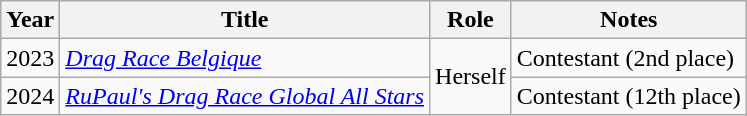<table class="wikitable">
<tr>
<th>Year</th>
<th>Title</th>
<th>Role</th>
<th>Notes</th>
</tr>
<tr>
<td>2023</td>
<td><em><a href='#'>Drag Race Belgique</a></em></td>
<td rowspan="2">Herself</td>
<td>Contestant (2nd place)</td>
</tr>
<tr>
<td>2024</td>
<td><em><a href='#'>RuPaul's Drag Race Global All Stars</a></em></td>
<td>Contestant (12th place)</td>
</tr>
</table>
